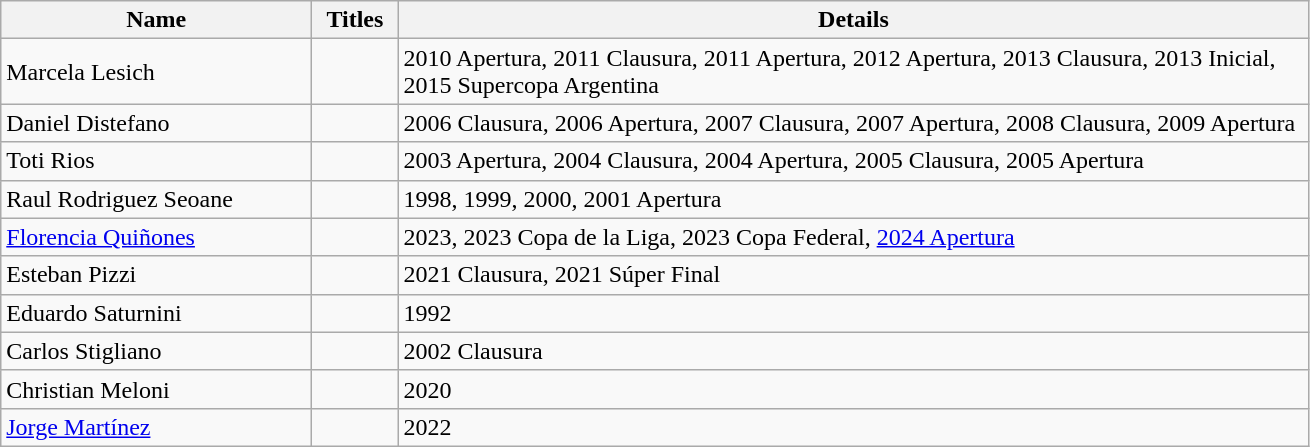<table class="wikitable sortable">
<tr>
<th width=200px>Name</th>
<th width=50px>Titles</th>
<th width=600px>Details</th>
</tr>
<tr>
<td>Marcela Lesich</td>
<td></td>
<td>2010 Apertura, 2011 Clausura, 2011 Apertura, 2012 Apertura, 2013 Clausura, 2013 Inicial, 2015 Supercopa Argentina</td>
</tr>
<tr>
<td>Daniel Distefano</td>
<td></td>
<td>2006 Clausura, 2006 Apertura, 2007 Clausura, 2007 Apertura, 2008 Clausura, 2009 Apertura</td>
</tr>
<tr>
<td>Toti Rios</td>
<td></td>
<td>2003 Apertura, 2004 Clausura, 2004 Apertura, 2005 Clausura, 2005 Apertura</td>
</tr>
<tr>
<td>Raul Rodriguez Seoane</td>
<td></td>
<td>1998, 1999, 2000, 2001 Apertura</td>
</tr>
<tr>
<td><a href='#'>Florencia Quiñones</a></td>
<td></td>
<td>2023, 2023 Copa de la Liga, 2023 Copa Federal, <a href='#'>2024 Apertura</a></td>
</tr>
<tr>
<td>Esteban Pizzi</td>
<td></td>
<td>2021 Clausura, 2021 Súper Final</td>
</tr>
<tr>
<td>Eduardo Saturnini</td>
<td></td>
<td>1992</td>
</tr>
<tr>
<td>Carlos Stigliano</td>
<td></td>
<td>2002 Clausura</td>
</tr>
<tr>
<td>Christian Meloni</td>
<td></td>
<td>2020</td>
</tr>
<tr>
<td><a href='#'>Jorge Martínez</a></td>
<td></td>
<td>2022</td>
</tr>
</table>
